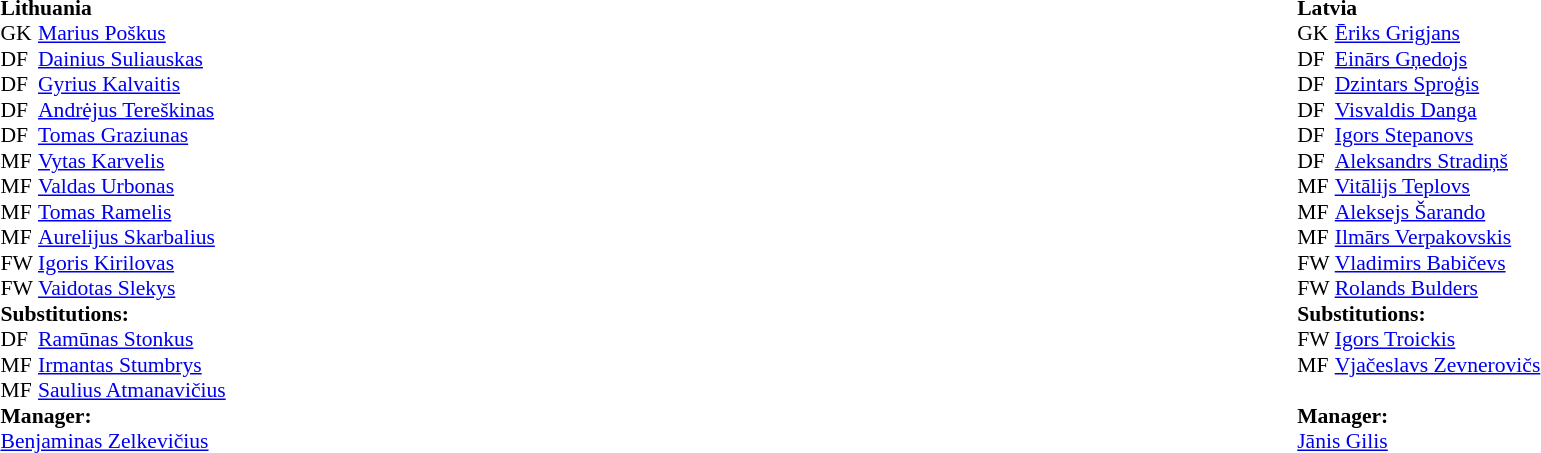<table width="100%">
<tr>
<td valign="top" width="50%"><br><table style="font-size: 90%" cellspacing="0" cellpadding="0">
<tr>
<td colspan="4"><br><strong>Lithuania</strong></td>
</tr>
<tr>
<th width="25"></th>
</tr>
<tr>
<td>GK</td>
<td><a href='#'>Marius Poškus</a></td>
<td></td>
<td></td>
</tr>
<tr>
<td>DF</td>
<td><a href='#'>Dainius Suliauskas</a></td>
<td></td>
<td></td>
</tr>
<tr>
<td>DF</td>
<td><a href='#'>Gyrius Kalvaitis</a></td>
<td></td>
<td></td>
</tr>
<tr>
<td>DF</td>
<td><a href='#'>Andrėjus Tereškinas</a></td>
<td></td>
<td></td>
</tr>
<tr>
<td>DF</td>
<td><a href='#'>Tomas Graziunas</a></td>
<td></td>
<td></td>
</tr>
<tr>
<td>MF</td>
<td><a href='#'>Vytas Karvelis</a></td>
<td></td>
<td></td>
</tr>
<tr>
<td>MF</td>
<td><a href='#'>Valdas Urbonas</a></td>
<td></td>
<td></td>
</tr>
<tr>
<td>MF</td>
<td><a href='#'>Tomas Ramelis</a></td>
<td></td>
<td></td>
</tr>
<tr>
<td>MF</td>
<td><a href='#'>Aurelijus Skarbalius</a></td>
<td></td>
<td></td>
</tr>
<tr>
<td>FW</td>
<td><a href='#'>Igoris Kirilovas</a></td>
<td></td>
<td></td>
</tr>
<tr>
<td>FW</td>
<td><a href='#'>Vaidotas Slekys</a></td>
<td></td>
<td></td>
</tr>
<tr>
<td colspan=3><strong>Substitutions:</strong></td>
</tr>
<tr>
<td>DF</td>
<td><a href='#'>Ramūnas Stonkus</a></td>
<td></td>
<td></td>
</tr>
<tr>
<td>MF</td>
<td><a href='#'>Irmantas Stumbrys</a></td>
<td></td>
<td></td>
</tr>
<tr>
<td>MF</td>
<td><a href='#'>Saulius Atmanavičius</a></td>
<td></td>
<td></td>
</tr>
<tr>
<td colspan=3><strong>Manager:</strong></td>
</tr>
<tr>
<td colspan="4"> <a href='#'>Benjaminas Zelkevičius</a></td>
</tr>
</table>
</td>
<td></td>
<td valign="top" width="50%"><br><table style="font-size: 90%" cellspacing="0" cellpadding="0" align=center>
<tr>
<td colspan="4"><br><strong>Latvia</strong></td>
</tr>
<tr>
<th width="25"></th>
</tr>
<tr>
<td>GK</td>
<td><a href='#'>Ēriks Grigjans</a></td>
<td></td>
<td></td>
</tr>
<tr>
<td>DF</td>
<td><a href='#'>Einārs Gņedojs</a></td>
<td></td>
<td></td>
</tr>
<tr>
<td>DF</td>
<td><a href='#'>Dzintars Sproģis</a></td>
<td></td>
<td></td>
</tr>
<tr>
<td>DF</td>
<td><a href='#'>Visvaldis Danga</a></td>
<td></td>
<td></td>
</tr>
<tr>
<td>DF</td>
<td><a href='#'>Igors Stepanovs</a></td>
<td></td>
<td></td>
</tr>
<tr>
<td>DF</td>
<td><a href='#'>Aleksandrs Stradiņš</a></td>
<td></td>
<td></td>
</tr>
<tr>
<td>MF</td>
<td><a href='#'>Vitālijs Teplovs</a></td>
<td></td>
<td></td>
</tr>
<tr>
<td>MF</td>
<td><a href='#'>Aleksejs Šarando</a></td>
<td></td>
<td></td>
</tr>
<tr>
<td>MF</td>
<td><a href='#'>Ilmārs Verpakovskis</a></td>
<td></td>
<td></td>
</tr>
<tr>
<td>FW</td>
<td><a href='#'>Vladimirs Babičevs</a></td>
<td></td>
<td></td>
</tr>
<tr>
<td>FW</td>
<td><a href='#'>Rolands Bulders</a></td>
<td></td>
<td></td>
</tr>
<tr>
<td colspan=3><strong>Substitutions:</strong></td>
</tr>
<tr>
<td>FW</td>
<td><a href='#'>Igors Troickis</a></td>
<td></td>
<td></td>
</tr>
<tr>
<td>MF</td>
<td><a href='#'>Vjačeslavs Zevnerovičs</a></td>
<td></td>
<td></td>
</tr>
<tr>
<td><br></td>
</tr>
<tr>
<td colspan=3><strong>Manager:</strong></td>
</tr>
<tr>
<td colspan="4"> <a href='#'>Jānis Gilis</a></td>
</tr>
</table>
</td>
</tr>
</table>
